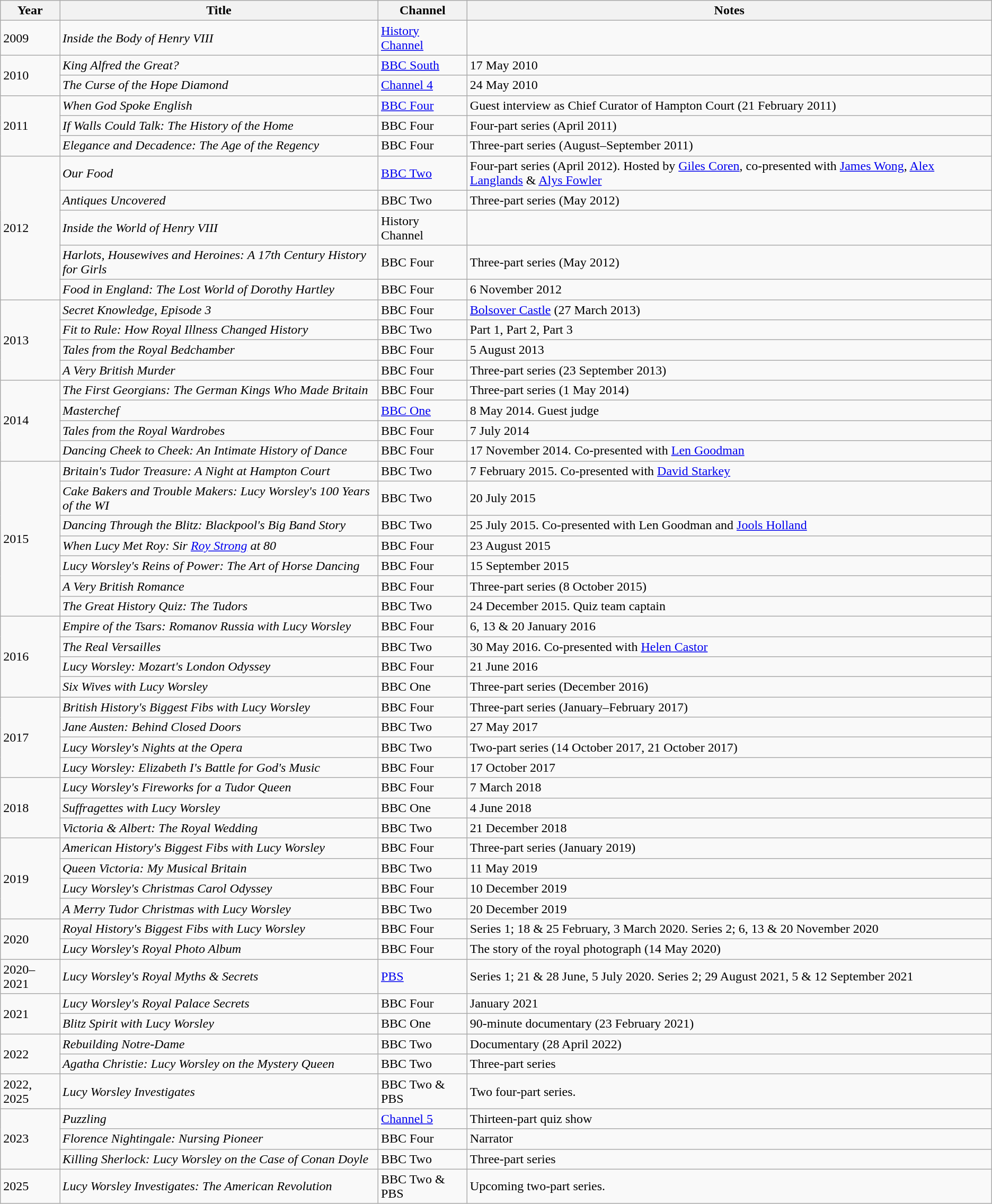<table class="wikitable">
<tr>
<th>Year</th>
<th>Title</th>
<th>Channel</th>
<th>Notes</th>
</tr>
<tr>
<td>2009</td>
<td><em>Inside the Body of Henry VIII</em></td>
<td><a href='#'>History Channel</a></td>
<td></td>
</tr>
<tr>
<td rowspan="2">2010</td>
<td><em>King Alfred the Great?</em></td>
<td><a href='#'>BBC South</a></td>
<td>17 May 2010</td>
</tr>
<tr>
<td><em>The Curse of the Hope Diamond</em></td>
<td><a href='#'>Channel 4</a></td>
<td>24 May 2010</td>
</tr>
<tr>
<td rowspan="3">2011</td>
<td><em>When God Spoke English</em></td>
<td><a href='#'>BBC Four</a></td>
<td>Guest interview as Chief Curator of Hampton Court (21 February 2011)</td>
</tr>
<tr>
<td><em>If Walls Could Talk: The History of the Home</em></td>
<td>BBC Four</td>
<td>Four-part series (April 2011)</td>
</tr>
<tr>
<td><em>Elegance and Decadence: The Age of the Regency</em></td>
<td>BBC Four</td>
<td>Three-part series (August–September 2011)</td>
</tr>
<tr>
<td rowspan="5">2012</td>
<td><em>Our Food</em></td>
<td><a href='#'>BBC Two</a></td>
<td>Four-part series (April 2012). Hosted by <a href='#'>Giles Coren</a>, co-presented with <a href='#'>James Wong</a>, <a href='#'>Alex Langlands</a> & <a href='#'>Alys Fowler</a></td>
</tr>
<tr>
<td><em>Antiques Uncovered</em></td>
<td>BBC Two</td>
<td>Three-part series (May 2012)</td>
</tr>
<tr>
<td><em>Inside the World of Henry VIII</em></td>
<td>History Channel</td>
<td></td>
</tr>
<tr>
<td><em>Harlots, Housewives and Heroines: A 17th Century History for Girls</em></td>
<td>BBC Four</td>
<td>Three-part series (May 2012)</td>
</tr>
<tr>
<td><em>Food in England: The Lost World of Dorothy Hartley</em></td>
<td>BBC Four</td>
<td>6 November 2012</td>
</tr>
<tr>
<td rowspan="4">2013</td>
<td><em>Secret Knowledge, Episode 3</em></td>
<td>BBC Four</td>
<td><a href='#'>Bolsover Castle</a> (27 March 2013)</td>
</tr>
<tr>
<td><em>Fit to Rule: How Royal Illness Changed History</em></td>
<td>BBC Two</td>
<td>Part 1, Part 2, Part 3</td>
</tr>
<tr>
<td><em>Tales from the Royal Bedchamber</em></td>
<td>BBC Four</td>
<td>5 August 2013</td>
</tr>
<tr>
<td><em>A Very British Murder</em></td>
<td>BBC Four</td>
<td>Three-part series (23 September 2013)</td>
</tr>
<tr>
<td rowspan="4">2014</td>
<td><em>The First Georgians: The German Kings Who Made Britain</em></td>
<td>BBC Four</td>
<td>Three-part series (1 May 2014)</td>
</tr>
<tr>
<td><em> Masterchef</em></td>
<td><a href='#'>BBC One</a></td>
<td>8 May 2014. Guest judge</td>
</tr>
<tr>
<td><em>Tales from the Royal Wardrobes</em></td>
<td>BBC Four</td>
<td>7 July 2014</td>
</tr>
<tr>
<td><em>Dancing Cheek to Cheek: An Intimate History of Dance</em></td>
<td>BBC Four</td>
<td>17 November 2014. Co-presented with <a href='#'>Len Goodman</a></td>
</tr>
<tr>
<td rowspan="7">2015</td>
<td><em>Britain's Tudor Treasure: A Night at Hampton Court</em></td>
<td>BBC Two</td>
<td>7 February 2015. Co-presented with <a href='#'>David Starkey</a></td>
</tr>
<tr>
<td><em>Cake Bakers and Trouble Makers: Lucy Worsley's 100 Years of the WI</em></td>
<td>BBC Two</td>
<td>20 July 2015</td>
</tr>
<tr>
<td><em>Dancing Through the Blitz: Blackpool's Big Band Story</em></td>
<td>BBC Two</td>
<td>25 July 2015. Co-presented with Len Goodman and <a href='#'>Jools Holland</a></td>
</tr>
<tr>
<td><em>When Lucy Met Roy: Sir <a href='#'>Roy Strong</a> at 80</em></td>
<td>BBC Four</td>
<td>23 August 2015</td>
</tr>
<tr>
<td><em>Lucy Worsley's Reins of Power: The Art of Horse Dancing</em></td>
<td>BBC Four</td>
<td>15 September 2015</td>
</tr>
<tr>
<td><em>A Very British Romance</em></td>
<td>BBC Four</td>
<td>Three-part series (8 October 2015)</td>
</tr>
<tr>
<td><em>The Great History Quiz: The Tudors</em></td>
<td>BBC Two</td>
<td>24 December 2015. Quiz team captain</td>
</tr>
<tr>
<td rowspan="4">2016</td>
<td><em>Empire of the Tsars: Romanov Russia with Lucy Worsley</em></td>
<td>BBC Four</td>
<td>6, 13 & 20 January 2016</td>
</tr>
<tr>
<td><em>The Real Versailles</em></td>
<td>BBC Two</td>
<td>30 May 2016. Co-presented with <a href='#'>Helen Castor</a></td>
</tr>
<tr>
<td><em>Lucy Worsley: Mozart's London Odyssey</em></td>
<td>BBC Four</td>
<td>21 June 2016</td>
</tr>
<tr>
<td><em>Six Wives with Lucy Worsley</em></td>
<td>BBC One</td>
<td>Three-part series (December 2016)</td>
</tr>
<tr>
<td rowspan="4">2017</td>
<td><em>British History's Biggest Fibs with Lucy Worsley</em></td>
<td>BBC Four</td>
<td>Three-part series (January–February 2017)</td>
</tr>
<tr>
<td><em>Jane Austen: Behind Closed Doors</em></td>
<td>BBC Two</td>
<td>27 May 2017</td>
</tr>
<tr>
<td><em>Lucy Worsley's Nights at the Opera</em></td>
<td>BBC Two</td>
<td>Two-part series (14 October 2017, 21 October 2017)</td>
</tr>
<tr>
<td><em>Lucy Worsley: Elizabeth I's Battle for God's Music</em></td>
<td>BBC Four</td>
<td>17 October 2017</td>
</tr>
<tr>
<td rowspan="3">2018</td>
<td><em>Lucy Worsley's Fireworks for a Tudor Queen</em></td>
<td>BBC Four</td>
<td>7 March 2018</td>
</tr>
<tr>
<td><em>Suffragettes with Lucy Worsley</em></td>
<td>BBC One</td>
<td>4 June 2018</td>
</tr>
<tr>
<td><em>Victoria & Albert: The Royal Wedding</em></td>
<td>BBC Two</td>
<td>21 December 2018</td>
</tr>
<tr>
<td rowspan="4">2019</td>
<td><em>American History's Biggest Fibs with Lucy Worsley</em></td>
<td>BBC Four</td>
<td>Three-part series (January 2019)</td>
</tr>
<tr>
<td><em>Queen Victoria: My Musical Britain</em></td>
<td>BBC Two</td>
<td>11 May 2019</td>
</tr>
<tr>
<td><em>Lucy Worsley's Christmas Carol Odyssey</em></td>
<td>BBC Four</td>
<td>10 December 2019</td>
</tr>
<tr>
<td><em>A Merry Tudor Christmas with Lucy Worsley</em></td>
<td>BBC Two</td>
<td>20 December 2019</td>
</tr>
<tr>
<td rowspan="2">2020</td>
<td><em>Royal History's Biggest Fibs with Lucy Worsley</em></td>
<td>BBC Four</td>
<td>Series 1; 18 & 25 February, 3 March 2020. Series 2; 6, 13 & 20 November 2020</td>
</tr>
<tr>
<td><em>Lucy Worsley's Royal Photo Album</em></td>
<td>BBC Four</td>
<td>The story of the royal photograph (14 May 2020)</td>
</tr>
<tr>
<td>2020–2021</td>
<td><em>Lucy Worsley's Royal Myths & Secrets</em></td>
<td><a href='#'>PBS</a></td>
<td>Series 1; 21 & 28 June, 5 July 2020. Series 2; 29 August 2021, 5 & 12 September 2021</td>
</tr>
<tr>
<td rowspan="2">2021</td>
<td><em>Lucy Worsley's Royal Palace Secrets</em></td>
<td>BBC Four</td>
<td>January 2021</td>
</tr>
<tr>
<td><em>Blitz Spirit with Lucy Worsley</em></td>
<td>BBC One</td>
<td>90-minute documentary (23 February 2021)</td>
</tr>
<tr>
<td rowspan="2">2022</td>
<td><em>Rebuilding Notre-Dame</em></td>
<td>BBC Two</td>
<td>Documentary (28 April 2022)</td>
</tr>
<tr>
<td><em>Agatha Christie: Lucy Worsley on the Mystery Queen</em></td>
<td>BBC Two</td>
<td>Three-part series</td>
</tr>
<tr>
<td>2022, 2025</td>
<td><em>Lucy Worsley Investigates</em></td>
<td>BBC Two & PBS</td>
<td>Two four-part series.</td>
</tr>
<tr>
<td rowspan="3">2023</td>
<td><em>Puzzling</em></td>
<td><a href='#'>Channel 5</a></td>
<td>Thirteen-part quiz show</td>
</tr>
<tr>
<td><em>Florence Nightingale: Nursing Pioneer</em></td>
<td>BBC Four</td>
<td>Narrator</td>
</tr>
<tr>
<td><em>Killing Sherlock: Lucy Worsley on the Case of Conan Doyle</em></td>
<td>BBC Two</td>
<td>Three-part series</td>
</tr>
<tr>
<td>2025</td>
<td><em>Lucy Worsley Investigates: The American Revolution</em></td>
<td>BBC Two & PBS</td>
<td>Upcoming two-part series.</td>
</tr>
</table>
